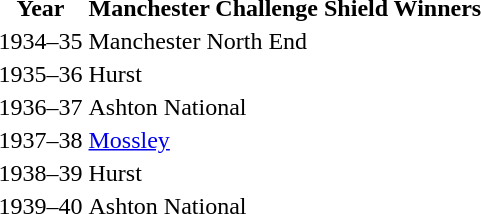<table>
<tr>
<th>Year</th>
<th>Manchester Challenge Shield Winners</th>
</tr>
<tr>
<td>1934–35</td>
<td>Manchester North End</td>
</tr>
<tr>
<td>1935–36</td>
<td>Hurst</td>
</tr>
<tr>
<td>1936–37</td>
<td>Ashton National</td>
</tr>
<tr>
<td>1937–38</td>
<td><a href='#'>Mossley</a></td>
</tr>
<tr>
<td>1938–39</td>
<td>Hurst</td>
</tr>
<tr>
<td>1939–40</td>
<td>Ashton National</td>
</tr>
</table>
